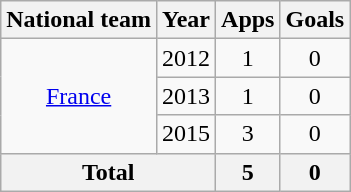<table class="wikitable" style="text-align:center">
<tr>
<th>National team</th>
<th>Year</th>
<th>Apps</th>
<th>Goals</th>
</tr>
<tr>
<td rowspan="3"><a href='#'>France</a></td>
<td>2012</td>
<td>1</td>
<td>0</td>
</tr>
<tr>
<td>2013</td>
<td>1</td>
<td>0</td>
</tr>
<tr>
<td>2015</td>
<td>3</td>
<td>0</td>
</tr>
<tr>
<th colspan=2>Total</th>
<th>5</th>
<th>0</th>
</tr>
</table>
